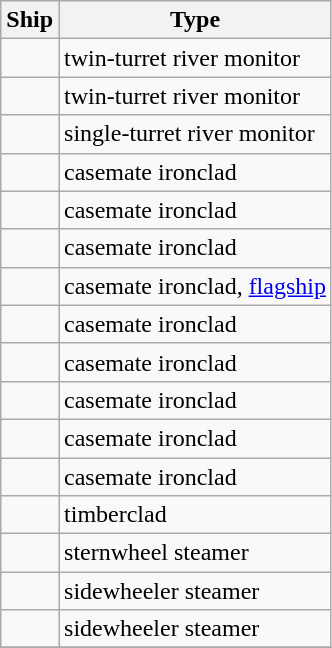<table class="wikitable">
<tr>
<th>Ship</th>
<th>Type</th>
</tr>
<tr>
<td></td>
<td> twin-turret river monitor</td>
</tr>
<tr>
<td></td>
<td> twin-turret river monitor</td>
</tr>
<tr>
<td></td>
<td>single-turret river monitor</td>
</tr>
<tr>
<td></td>
<td>casemate ironclad</td>
</tr>
<tr>
<td></td>
<td>casemate ironclad</td>
</tr>
<tr>
<td></td>
<td> casemate ironclad</td>
</tr>
<tr>
<td></td>
<td>casemate ironclad, <a href='#'>flagship</a></td>
</tr>
<tr>
<td></td>
<td> casemate ironclad</td>
</tr>
<tr>
<td></td>
<td> casemate ironclad</td>
</tr>
<tr>
<td></td>
<td> casemate ironclad</td>
</tr>
<tr>
<td></td>
<td> casemate ironclad</td>
</tr>
<tr>
<td></td>
<td> casemate ironclad</td>
</tr>
<tr>
<td></td>
<td>timberclad</td>
</tr>
<tr>
<td></td>
<td>sternwheel steamer</td>
</tr>
<tr>
<td></td>
<td>sidewheeler steamer</td>
</tr>
<tr>
<td></td>
<td>sidewheeler steamer</td>
</tr>
<tr>
</tr>
</table>
